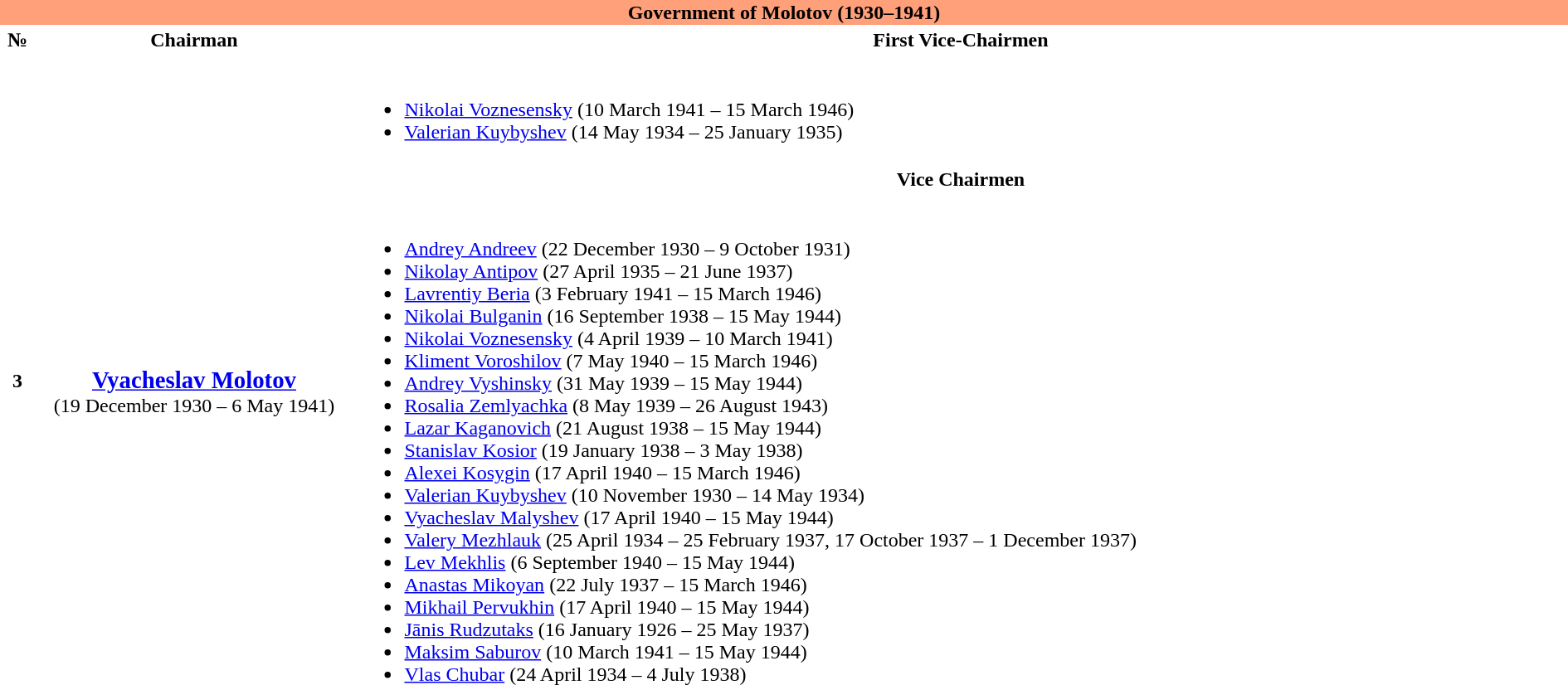<table class="tiles collapsible" border="0" width="100%">
<tr>
<th colspan="3" align="center" style="background:#FFA07A">Government of Molotov (1930–1941)</th>
</tr>
<tr>
<th>№</th>
<th>Chairman</th>
<th>First Vice-Chairmen</th>
</tr>
<tr>
<th rowspan="3">3</th>
<td style="text-align:center;" rowspan="3" width="250px"><br><big><strong><a href='#'>Vyacheslav Molotov</a></strong></big><br>(19 December 1930 – 6 May 1941)</td>
<td><br><ul><li><a href='#'>Nikolai Voznesensky</a> (10 March 1941 – 15 March 1946)</li><li><a href='#'>Valerian Kuybyshev</a> (14 May 1934 – 25 January 1935)</li></ul></td>
</tr>
<tr>
<th>Vice Chairmen</th>
</tr>
<tr>
<td><br><ul><li><a href='#'>Andrey Andreev</a> (22 December 1930 – 9 October 1931)</li><li><a href='#'>Nikolay Antipov</a> (27 April 1935 – 21 June 1937)</li><li><a href='#'>Lavrentiy Beria</a> (3 February 1941 – 15 March 1946)</li><li><a href='#'>Nikolai Bulganin</a> (16 September 1938 – 15 May 1944)</li><li><a href='#'>Nikolai Voznesensky</a> (4 April 1939 – 10 March 1941)</li><li><a href='#'>Kliment Voroshilov</a> (7 May 1940 – 15 March 1946)</li><li><a href='#'>Andrey Vyshinsky</a> (31 May 1939 – 15 May 1944)</li><li><a href='#'>Rosalia Zemlyachka</a> (8 May 1939 – 26 August 1943)</li><li><a href='#'>Lazar Kaganovich</a> (21 August 1938 – 15 May 1944)</li><li><a href='#'>Stanislav Kosior</a> (19 January 1938 – 3 May 1938)</li><li><a href='#'>Alexei Kosygin</a> (17 April 1940 – 15 March 1946)</li><li><a href='#'>Valerian Kuybyshev</a> (10 November 1930 – 14 May 1934)</li><li><a href='#'>Vyacheslav Malyshev</a> (17 April 1940 – 15 May 1944)</li><li><a href='#'>Valery Mezhlauk</a> (25 April 1934 – 25 February 1937, 17 October 1937 – 1 December 1937)</li><li><a href='#'>Lev Mekhlis</a> (6 September 1940 – 15 May 1944)</li><li><a href='#'>Anastas Mikoyan</a> (22 July 1937 – 15 March 1946)</li><li><a href='#'>Mikhail Pervukhin</a> (17 April 1940 – 15 May 1944)</li><li><a href='#'>Jānis Rudzutaks</a> (16 January 1926 – 25 May 1937)</li><li><a href='#'>Maksim Saburov</a> (10 March 1941 – 15 May 1944)</li><li><a href='#'>Vlas Chubar</a> (24 April 1934 – 4 July 1938)</li></ul></td>
</tr>
</table>
